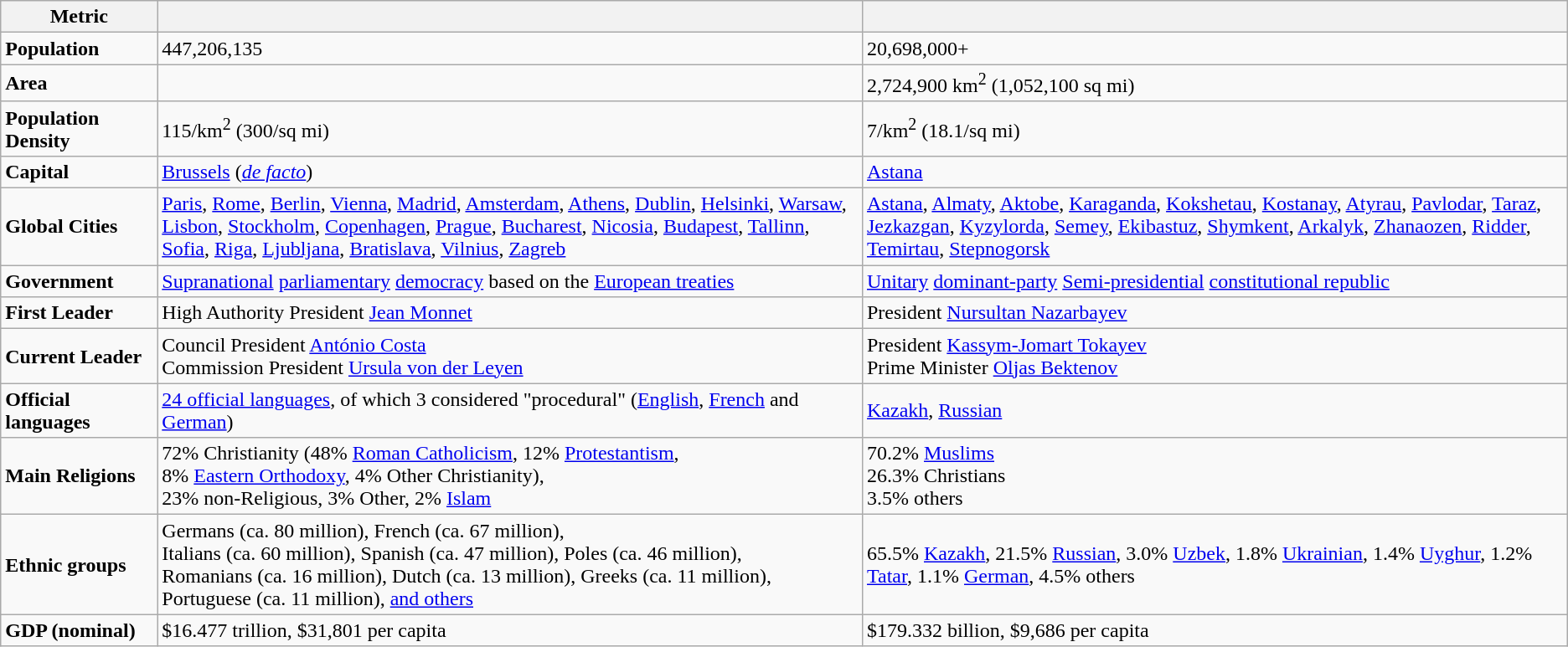<table class="wikitable">
<tr>
<th scope="col" style="width:10%;">Metric</th>
<th scope="col" style="width:45%;"></th>
<th scope="col" style="width:45%;"></th>
</tr>
<tr>
<td scope="row"><strong>Population</strong></td>
<td>447,206,135</td>
<td>20,698,000+</td>
</tr>
<tr>
<td scope="row"><strong>Area</strong></td>
<td></td>
<td>2,724,900 km<sup>2</sup> (1,052,100 sq mi)</td>
</tr>
<tr>
<td scope="row"><strong>Population Density</strong></td>
<td>115/km<sup>2</sup> (300/sq mi)</td>
<td>7/km<sup>2</sup> (18.1/sq mi)</td>
</tr>
<tr>
<td scope="row"><strong>Capital</strong></td>
<td><a href='#'>Brussels</a> (<em><a href='#'>de facto</a></em>)</td>
<td><a href='#'>Astana</a></td>
</tr>
<tr>
<td scope="row"><strong>Global Cities</strong></td>
<td><a href='#'>Paris</a>, <a href='#'>Rome</a>, <a href='#'>Berlin</a>, <a href='#'>Vienna</a>, <a href='#'>Madrid</a>, <a href='#'>Amsterdam</a>, <a href='#'>Athens</a>, <a href='#'>Dublin</a>, <a href='#'>Helsinki</a>, <a href='#'>Warsaw</a>, <a href='#'>Lisbon</a>, <a href='#'>Stockholm</a>, <a href='#'>Copenhagen</a>, <a href='#'>Prague</a>, <a href='#'>Bucharest</a>, <a href='#'>Nicosia</a>, <a href='#'>Budapest</a>, <a href='#'>Tallinn</a>, <a href='#'>Sofia</a>, <a href='#'>Riga</a>, <a href='#'>Ljubljana</a>, <a href='#'>Bratislava</a>, <a href='#'>Vilnius</a>, <a href='#'>Zagreb</a></td>
<td><a href='#'>Astana</a>, <a href='#'>Almaty</a>, <a href='#'>Aktobe</a>, <a href='#'>Karaganda</a>, <a href='#'>Kokshetau</a>, <a href='#'>Kostanay</a>, <a href='#'>Atyrau</a>, <a href='#'>Pavlodar</a>, <a href='#'>Taraz</a>, <a href='#'>Jezkazgan</a>, <a href='#'>Kyzylorda</a>, <a href='#'>Semey</a>, <a href='#'>Ekibastuz</a>, <a href='#'>Shymkent</a>, <a href='#'>Arkalyk</a>, <a href='#'>Zhanaozen</a>, <a href='#'>Ridder</a>, <a href='#'>Temirtau</a>, <a href='#'>Stepnogorsk</a></td>
</tr>
<tr>
<td scope="row"><strong>Government</strong></td>
<td><a href='#'>Supranational</a> <a href='#'>parliamentary</a> <a href='#'>democracy</a> based on the <a href='#'>European treaties</a></td>
<td><a href='#'>Unitary</a> <a href='#'>dominant-party</a> <a href='#'>Semi-presidential</a> <a href='#'>constitutional republic</a></td>
</tr>
<tr>
<td scope="row"><strong>First Leader</strong></td>
<td>High Authority President <a href='#'>Jean Monnet</a></td>
<td>President <a href='#'>Nursultan Nazarbayev</a></td>
</tr>
<tr>
<td scope="row"><strong>Current Leader</strong></td>
<td>Council President <a href='#'>António Costa</a><br>Commission President <a href='#'>Ursula von der Leyen</a></td>
<td>President <a href='#'>Kassym-Jomart Tokayev</a><br>Prime Minister <a href='#'>Oljas Bektenov</a></td>
</tr>
<tr>
<td scope="row"><strong>Official languages</strong></td>
<td><a href='#'>24 official languages</a>, of which 3 considered "procedural" (<a href='#'>English</a>, <a href='#'>French</a> and <a href='#'>German</a>)</td>
<td><a href='#'>Kazakh</a>, <a href='#'>Russian</a></td>
</tr>
<tr>
<td scope="row"><strong>Main Religions</strong></td>
<td>72% Christianity (48% <a href='#'>Roman Catholicism</a>, 12% <a href='#'>Protestantism</a>,<br> 8% <a href='#'>Eastern Orthodoxy</a>, 4% Other Christianity),<br> 23% non-Religious, 3% Other, 2% <a href='#'>Islam</a></td>
<td>70.2% <a href='#'>Muslims</a> <br> 26.3% Christians <br> 3.5% others</td>
</tr>
<tr>
<td scope="row"><strong>Ethnic groups</strong></td>
<td>Germans (ca. 80 million), French (ca. 67 million),<br> Italians (ca. 60 million), Spanish (ca. 47 million), Poles (ca. 46 million),<br> Romanians (ca. 16 million), Dutch (ca. 13 million), Greeks (ca. 11 million),<br> Portuguese (ca. 11 million), <a href='#'>and others</a></td>
<td>65.5% <a href='#'>Kazakh</a>, 21.5% <a href='#'>Russian</a>, 3.0% <a href='#'>Uzbek</a>, 1.8% <a href='#'>Ukrainian</a>, 1.4% <a href='#'>Uyghur</a>, 1.2% <a href='#'>Tatar</a>, 1.1% <a href='#'>German</a>, 4.5% others</td>
</tr>
<tr>
<td scope="row"><strong>GDP (nominal)</strong></td>
<td>$16.477 trillion, $31,801 per capita</td>
<td>$179.332 billion, $9,686 per capita</td>
</tr>
</table>
